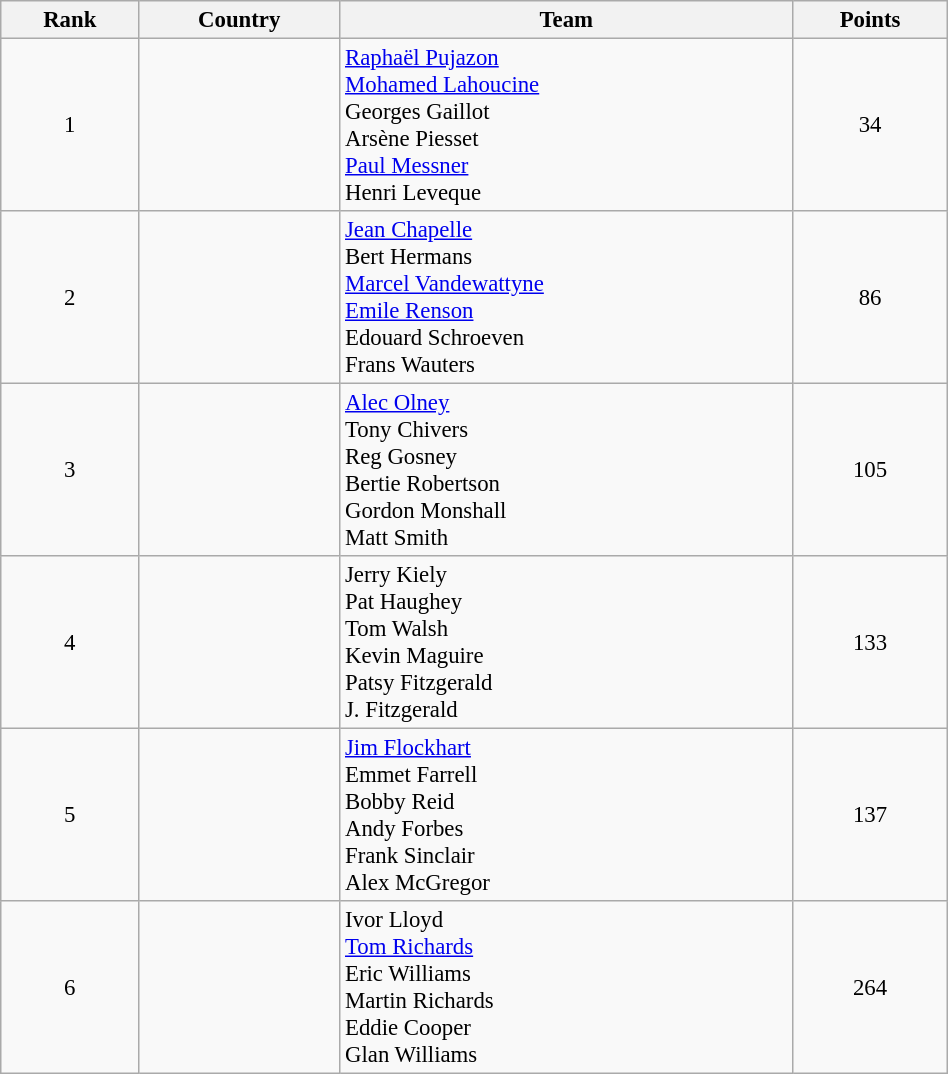<table class="wikitable sortable" style=" text-align:center; font-size:95%;" width="50%">
<tr>
<th>Rank</th>
<th>Country</th>
<th>Team</th>
<th>Points</th>
</tr>
<tr>
<td align=center>1</td>
<td align=left></td>
<td align=left><a href='#'>Raphaël Pujazon</a><br><a href='#'>Mohamed Lahoucine</a><br>Georges Gaillot<br>Arsène Piesset<br><a href='#'>Paul Messner</a><br>Henri Leveque</td>
<td>34</td>
</tr>
<tr>
<td align=center>2</td>
<td align=left></td>
<td align=left><a href='#'>Jean Chapelle</a><br>Bert Hermans<br><a href='#'>Marcel Vandewattyne</a><br><a href='#'>Emile Renson</a><br>Edouard Schroeven<br>Frans Wauters</td>
<td>86</td>
</tr>
<tr>
<td align=center>3</td>
<td align=left></td>
<td align=left><a href='#'>Alec Olney</a><br>Tony Chivers<br>Reg Gosney<br>Bertie Robertson<br>Gordon Monshall<br>Matt Smith</td>
<td>105</td>
</tr>
<tr>
<td align=center>4</td>
<td align=left></td>
<td align=left>Jerry Kiely<br>Pat Haughey<br>Tom Walsh<br>Kevin Maguire<br>Patsy Fitzgerald<br>J. Fitzgerald</td>
<td>133</td>
</tr>
<tr>
<td align=center>5</td>
<td align=left></td>
<td align=left><a href='#'>Jim Flockhart</a><br>Emmet Farrell<br>Bobby Reid<br>Andy Forbes<br>Frank Sinclair<br>Alex McGregor</td>
<td>137</td>
</tr>
<tr>
<td align=center>6</td>
<td align=left></td>
<td align=left>Ivor Lloyd<br><a href='#'>Tom Richards</a><br>Eric Williams<br>Martin Richards<br>Eddie Cooper<br>Glan Williams</td>
<td>264</td>
</tr>
</table>
